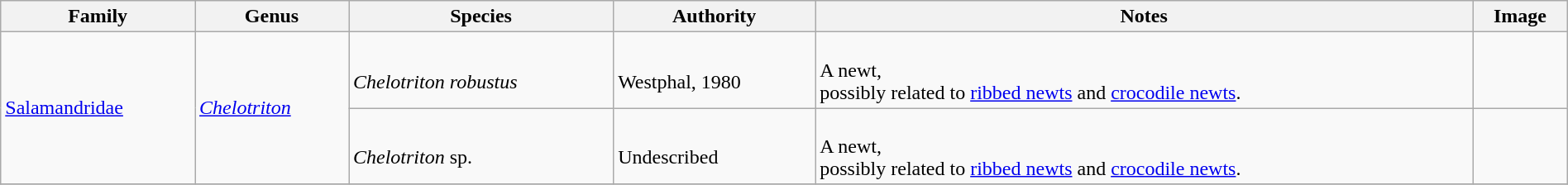<table class="wikitable" align="center" width="100%">
<tr>
<th>Family</th>
<th>Genus</th>
<th>Species</th>
<th>Authority</th>
<th>Notes</th>
<th>Image</th>
</tr>
<tr>
<td rowspan=2><a href='#'>Salamandridae</a></td>
<td rowspan=2><em><a href='#'>Chelotriton</a></em></td>
<td><br><em>Chelotriton robustus</em></td>
<td><br>Westphal, 1980<br></td>
<td><br>A newt,<br> possibly related to <a href='#'>ribbed newts</a> and <a href='#'>crocodile newts</a>.</td>
</tr>
<tr>
<td><br><em>Chelotriton</em> sp.</td>
<td><br>Undescribed</td>
<td><br>A newt,<br> possibly related to <a href='#'>ribbed newts</a> and <a href='#'>crocodile newts</a>.</td>
<td></td>
</tr>
<tr>
</tr>
</table>
